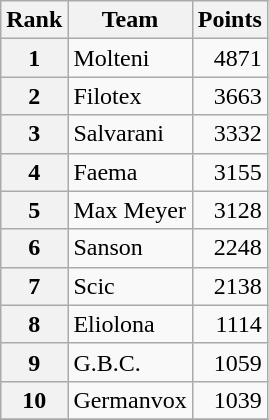<table class="wikitable">
<tr>
<th>Rank</th>
<th>Team</th>
<th>Points</th>
</tr>
<tr>
<th style="text-align:center">1</th>
<td>Molteni</td>
<td align="right">4871</td>
</tr>
<tr>
<th style="text-align:center">2</th>
<td>Filotex</td>
<td align="right">3663</td>
</tr>
<tr>
<th style="text-align:center">3</th>
<td>Salvarani</td>
<td align="right">3332</td>
</tr>
<tr>
<th style="text-align:center">4</th>
<td>Faema</td>
<td align="right">3155</td>
</tr>
<tr>
<th style="text-align:center">5</th>
<td>Max Meyer</td>
<td align="right">3128</td>
</tr>
<tr>
<th style="text-align:center">6</th>
<td>Sanson</td>
<td align="right">2248</td>
</tr>
<tr>
<th style="text-align:center">7</th>
<td>Scic</td>
<td align="right">2138</td>
</tr>
<tr>
<th style="text-align:center">8</th>
<td>Eliolona</td>
<td align="right">1114</td>
</tr>
<tr>
<th style="text-align:center">9</th>
<td>G.B.C.</td>
<td align="right">1059</td>
</tr>
<tr>
<th style="text-align:center">10</th>
<td>Germanvox</td>
<td align="right">1039</td>
</tr>
<tr>
</tr>
</table>
